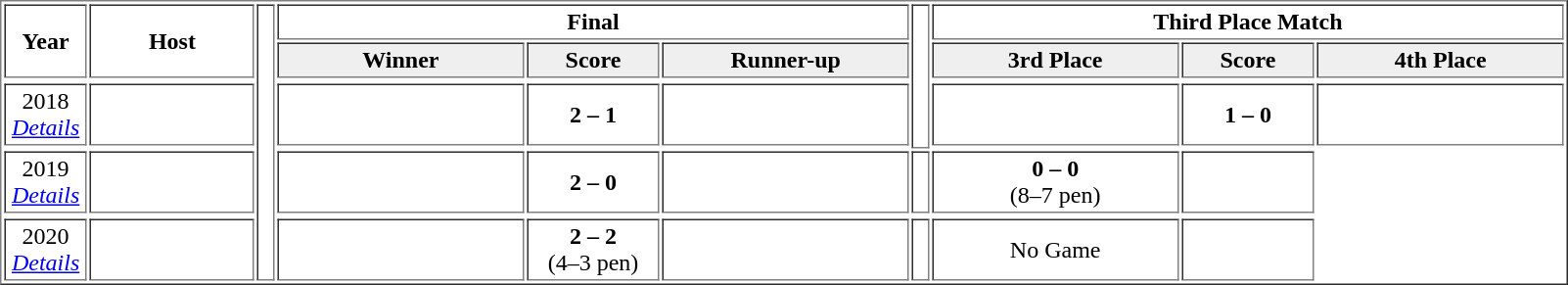<table class="toccolours" cellpadding="2" border="1">
<tr>
<th rowspan="2" width="5%">Year</th>
<th rowspan="2" width="10%">Host</th>
<td rowspan="34" width="1%" bgcolor="ffffff"></td>
<th colspan="3">Final</th>
<td rowspan="5" width="1%" bgcolor="ffffff"></td>
<th colspan="3">Third Place Match</th>
</tr>
<tr bgcolor="#EFEFEF">
<th width="15%">Winner</th>
<th width="8%">Score</th>
<th width="15%">Runner-up</th>
<th width="15%">3rd Place</th>
<th width="8%">Score</th>
<th width="15%">4th Place</th>
</tr>
<tr>
</tr>
<tr align="center">
<td>2018<br><em><a href='#'>Details</a></em></td>
<td></td>
<td></td>
<td><strong>2 – 1</strong></td>
<td></td>
<td></td>
<td><strong>1 – 0</strong></td>
<td></td>
</tr>
<tr>
</tr>
<tr align="center">
<td>2019<br><em><a href='#'>Details</a></em></td>
<td></td>
<td></td>
<td><strong>2 – 0</strong></td>
<td></td>
<td></td>
<td><strong>0 – 0</strong><br>(8–7 pen)</td>
<td></td>
</tr>
<tr>
</tr>
<tr align="center">
<td>2020<br><em><a href='#'>Details</a></em></td>
<td></td>
<td></td>
<td><strong>2 – 2</strong><br>(4–3 pen)</td>
<td></td>
<td></td>
<td>No Game</td>
<td></td>
</tr>
</table>
